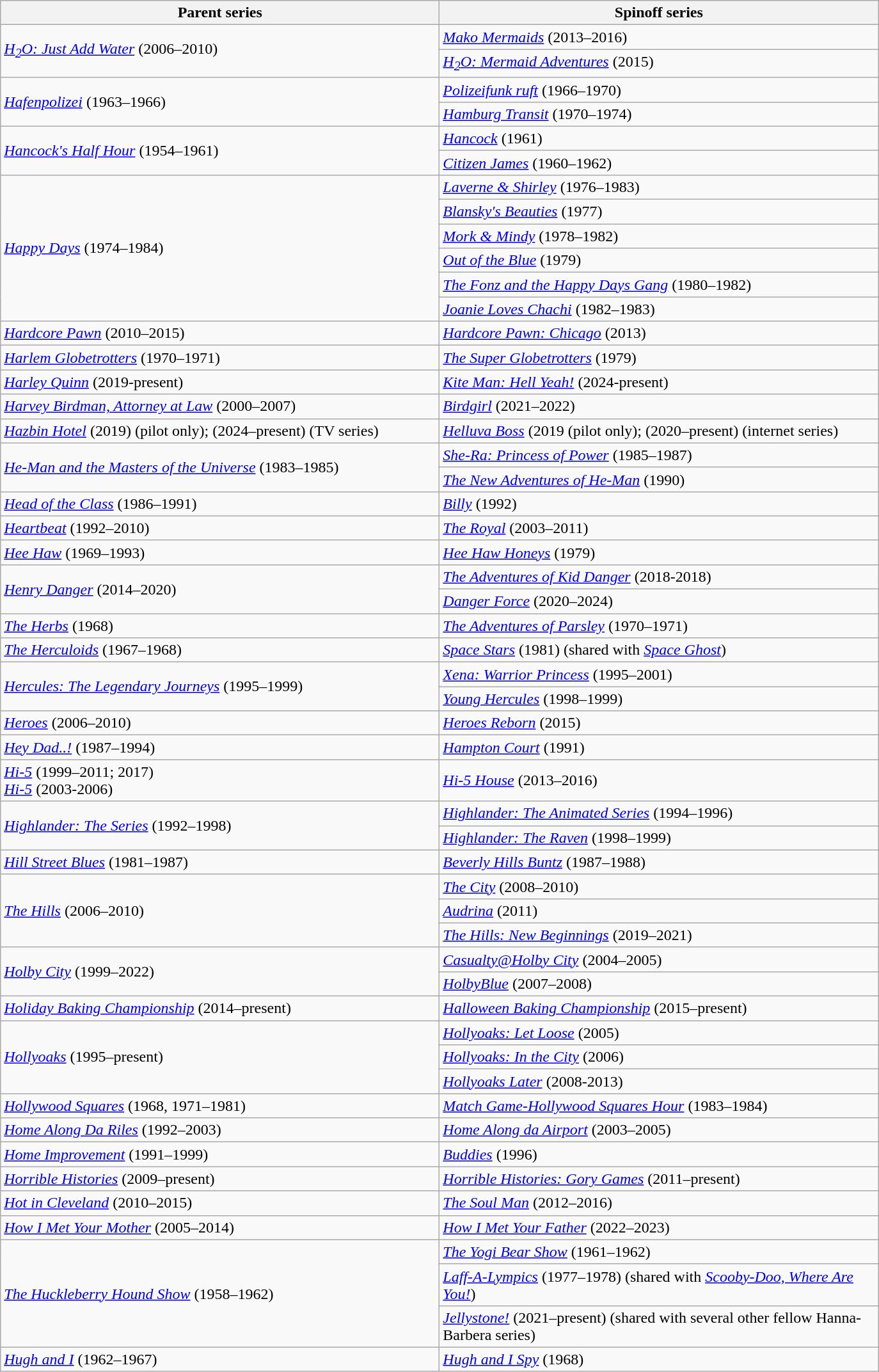<table class="wikitable">
<tr>
<th width="450">Parent series</th>
<th width="450">Spinoff series</th>
</tr>
<tr>
<td rowspan="2"><em><a href='#'>H<sub>2</sub>O: Just Add Water</a></em> (2006–2010)</td>
<td><em><a href='#'>Mako Mermaids</a></em> (2013–2016)</td>
</tr>
<tr>
<td><em><a href='#'>H<sub>2</sub>O: Mermaid Adventures</a></em> (2015)</td>
</tr>
<tr>
<td rowspan="2"><em><a href='#'>Hafenpolizei</a></em> (1963–1966)</td>
<td><em><a href='#'>Polizeifunk ruft</a></em> (1966–1970)</td>
</tr>
<tr>
<td><em><a href='#'>Hamburg Transit</a></em> (1970–1974)</td>
</tr>
<tr>
<td rowspan="2"><em><a href='#'>Hancock's Half Hour</a></em> (1954–1961)</td>
<td><em><a href='#'>Hancock</a></em> (1961)</td>
</tr>
<tr>
<td><em><a href='#'>Citizen James</a></em> (1960–1962)</td>
</tr>
<tr>
<td rowspan="6"><em><a href='#'>Happy Days</a></em>  (1974–1984)</td>
<td><em><a href='#'>Laverne & Shirley</a></em> (1976–1983)</td>
</tr>
<tr>
<td><em><a href='#'>Blansky's Beauties</a></em> (1977)</td>
</tr>
<tr>
<td><em><a href='#'>Mork & Mindy</a></em> (1978–1982)</td>
</tr>
<tr>
<td><em><a href='#'>Out of the Blue</a></em> (1979)</td>
</tr>
<tr>
<td><em><a href='#'>The Fonz and the Happy Days Gang</a></em> (1980–1982)</td>
</tr>
<tr>
<td><em><a href='#'>Joanie Loves Chachi</a></em> (1982–1983)</td>
</tr>
<tr>
<td><em><a href='#'>Hardcore Pawn</a></em> (2010–2015)</td>
<td><em><a href='#'>Hardcore Pawn: Chicago</a></em> (2013)</td>
</tr>
<tr>
<td><em><a href='#'>Harlem Globetrotters</a></em> (1970–1971)</td>
<td><em><a href='#'>The Super Globetrotters</a></em> (1979)</td>
</tr>
<tr>
<td><em><a href='#'>Harley Quinn</a></em> (2019-present)</td>
<td><em><a href='#'>Kite Man: Hell Yeah!</a></em> (2024-present)</td>
</tr>
<tr>
<td><em><a href='#'>Harvey Birdman, Attorney at Law</a></em> (2000–2007)</td>
<td><em><a href='#'>Birdgirl</a></em> (2021–2022)</td>
</tr>
<tr>
<td><em><a href='#'>Hazbin Hotel</a></em> (2019) (pilot only); (2024–present) (TV series)</td>
<td><em><a href='#'>Helluva Boss</a></em> (2019 (pilot only); (2020–present) (internet series)</td>
</tr>
<tr>
<td rowspan="2"><em><a href='#'>He-Man and the Masters of the Universe</a></em> (1983–1985)</td>
<td><em><a href='#'>She-Ra: Princess of Power</a></em> (1985–1987)</td>
</tr>
<tr>
<td><em><a href='#'>The New Adventures of He-Man</a></em> (1990)</td>
</tr>
<tr>
<td><em><a href='#'>Head of the Class</a></em> (1986–1991)</td>
<td><em><a href='#'>Billy</a></em> (1992)</td>
</tr>
<tr>
<td><em><a href='#'>Heartbeat</a></em> (1992–2010)</td>
<td><em><a href='#'>The Royal</a></em> (2003–2011)</td>
</tr>
<tr>
<td><em><a href='#'>Hee Haw</a></em> (1969–1993)</td>
<td><em><a href='#'>Hee Haw Honeys</a></em> (1979)</td>
</tr>
<tr>
<td rowspan="2"><em><a href='#'>Henry Danger</a></em> (2014–2020)</td>
<td><em><a href='#'>The Adventures of Kid Danger</a></em> (2018-2018)</td>
</tr>
<tr>
<td><em><a href='#'>Danger Force</a></em> (2020–2024)</td>
</tr>
<tr>
<td><em><a href='#'>The Herbs</a></em> (1968)</td>
<td><em><a href='#'>The Adventures of Parsley</a></em> (1970–1971)</td>
</tr>
<tr>
<td><em><a href='#'>The Herculoids</a></em> (1967–1968)</td>
<td><em><a href='#'>Space Stars</a></em> (1981) (shared with <em><a href='#'>Space Ghost</a></em>)</td>
</tr>
<tr>
<td rowspan="2"><em><a href='#'>Hercules: The Legendary Journeys</a></em> (1995–1999)</td>
<td><em><a href='#'>Xena: Warrior Princess</a></em> (1995–2001)</td>
</tr>
<tr>
<td><em><a href='#'>Young Hercules</a></em> (1998–1999)</td>
</tr>
<tr>
<td><em><a href='#'>Heroes</a></em> (2006–2010)</td>
<td><em><a href='#'>Heroes Reborn</a></em> (2015)</td>
</tr>
<tr>
<td><em><a href='#'>Hey Dad..!</a></em> (1987–1994)</td>
<td><em><a href='#'>Hampton Court</a></em> (1991)</td>
</tr>
<tr>
<td><em><a href='#'>Hi-5</a></em> (1999–2011; 2017)<br><em><a href='#'>Hi-5</a></em> (2003-2006)</td>
<td><em><a href='#'>Hi-5 House</a></em> (2013–2016)</td>
</tr>
<tr>
<td rowspan="2"><em><a href='#'>Highlander: The Series</a></em> (1992–1998)</td>
<td><em><a href='#'>Highlander: The Animated Series</a></em> (1994–1996)</td>
</tr>
<tr>
<td><em><a href='#'>Highlander: The Raven</a></em> (1998–1999)</td>
</tr>
<tr>
<td><em><a href='#'>Hill Street Blues</a></em> (1981–1987)</td>
<td><em><a href='#'>Beverly Hills Buntz</a></em> (1987–1988)</td>
</tr>
<tr>
<td rowspan="3"><em><a href='#'>The Hills</a></em> (2006–2010)</td>
<td><em><a href='#'>The City</a></em> (2008–2010)</td>
</tr>
<tr>
<td><em><a href='#'>Audrina</a></em> (2011)</td>
</tr>
<tr>
<td><em><a href='#'>The Hills: New Beginnings</a></em> (2019–2021)</td>
</tr>
<tr>
<td rowspan="2"><em><a href='#'>Holby City</a></em> (1999–2022)</td>
<td><em><a href='#'>Casualty@Holby City</a></em> (2004–2005)</td>
</tr>
<tr>
<td><em><a href='#'>HolbyBlue</a></em> (2007–2008)</td>
</tr>
<tr>
<td><em><a href='#'>Holiday Baking Championship</a></em> (2014–present)</td>
<td><em><a href='#'>Halloween Baking Championship</a></em> (2015–present)</td>
</tr>
<tr>
<td rowspan="3"><em><a href='#'>Hollyoaks</a></em> (1995–present)</td>
<td><em><a href='#'>Hollyoaks: Let Loose</a></em> (2005)</td>
</tr>
<tr>
<td><em><a href='#'>Hollyoaks: In the City</a></em> (2006)</td>
</tr>
<tr>
<td><em><a href='#'>Hollyoaks Later</a></em> (2008-2013)</td>
</tr>
<tr>
<td><em><a href='#'>Hollywood Squares</a></em> (1968, 1971–1981)</td>
<td><em><a href='#'>Match Game-Hollywood Squares Hour</a></em> (1983–1984)</td>
</tr>
<tr>
<td><em><a href='#'>Home Along Da Riles</a></em> (1992–2003)</td>
<td><em><a href='#'>Home Along da Airport</a></em> (2003–2005)</td>
</tr>
<tr>
<td><em><a href='#'>Home Improvement</a></em> (1991–1999)</td>
<td><em><a href='#'>Buddies</a></em> (1996)</td>
</tr>
<tr>
<td><em><a href='#'>Horrible Histories</a></em> (2009–present)</td>
<td><em><a href='#'>Horrible Histories: Gory Games</a></em> (2011–present)</td>
</tr>
<tr>
<td><em><a href='#'>Hot in Cleveland</a></em> (2010–2015)</td>
<td><em><a href='#'>The Soul Man</a></em> (2012–2016)</td>
</tr>
<tr>
<td><em><a href='#'>How I Met Your Mother</a></em> (2005–2014)</td>
<td><em><a href='#'>How I Met Your Father</a></em> (2022–2023)</td>
</tr>
<tr>
<td rowspan="3"><em><a href='#'>The Huckleberry Hound Show</a></em> (1958–1962)</td>
<td><em><a href='#'>The Yogi Bear Show</a></em> (1961–1962)</td>
</tr>
<tr>
<td><em><a href='#'>Laff-A-Lympics</a></em> (1977–1978) (shared with <em><a href='#'>Scooby-Doo, Where Are You!</a></em>)</td>
</tr>
<tr>
<td><em><a href='#'>Jellystone!</a></em> (2021–present) (shared with several other fellow Hanna-Barbera series)</td>
</tr>
<tr>
<td><em><a href='#'>Hugh and I</a></em> (1962–1967)</td>
<td><em><a href='#'>Hugh and I Spy</a></em> (1968)</td>
</tr>
</table>
